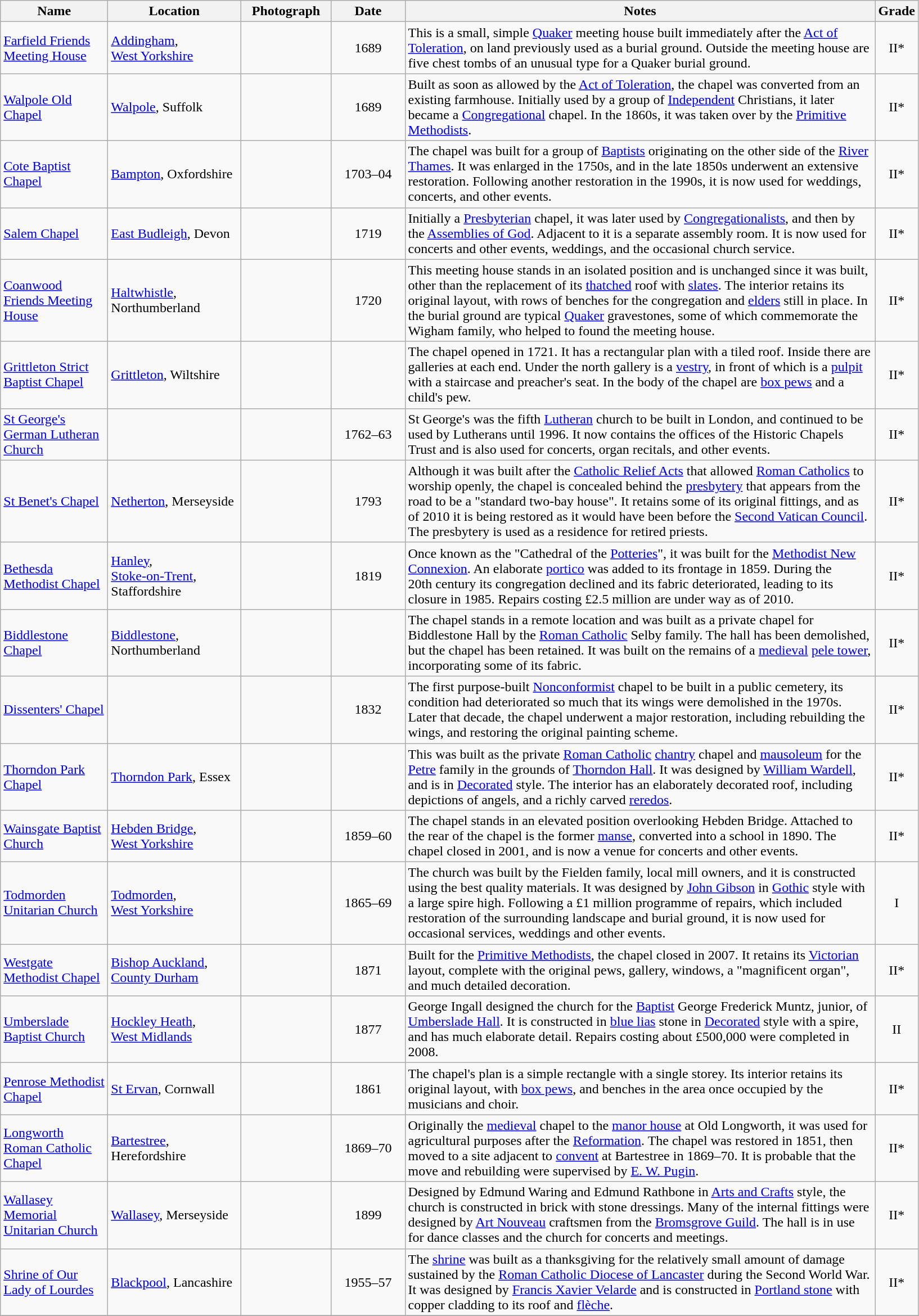<table class="wikitable sortable">
<tr>
<th style="width:120px">Name</th>
<th style="width:150px">Location</th>
<th style="width:100px" class="unsortable">Photograph</th>
<th style="width:80px">Date</th>
<th style="width:550px" class="unsortable">Notes</th>
<th style="width:24px">Grade</th>
</tr>
<tr>
<td><a href='#'>Farfield Friends Meeting House</a></td>
<td><a href='#'>Addingham</a>,<br><a href='#'>West Yorkshire</a><br><small></small></td>
<td></td>
<td align="center">1689</td>
<td>This is a small, simple <a href='#'>Quaker</a> meeting house built immediately after the <a href='#'>Act of Toleration</a>, on land previously used as a burial ground.  Outside the meeting house are five chest tombs of an unusual type for a Quaker burial ground.</td>
<td align="center" >II*</td>
</tr>
<tr>
<td><a href='#'>Walpole Old Chapel</a></td>
<td><a href='#'>Walpole</a>, Suffolk<br><small></small></td>
<td></td>
<td align="center">1689</td>
<td>Built as soon as allowed by the <a href='#'>Act of Toleration</a>, the chapel was converted from an existing farmhouse.  Initially used by a group of <a href='#'>Independent</a> Christians, it later became a <a href='#'>Congregational</a> chapel.  In the 1860s, it was taken over by the <a href='#'>Primitive Methodists</a>.</td>
<td align="center" >II*</td>
</tr>
<tr>
<td><a href='#'>Cote Baptist Chapel</a></td>
<td><a href='#'>Bampton</a>, Oxfordshire<br><small></small></td>
<td></td>
<td align="center">1703–04</td>
<td>The chapel was built for a group of <a href='#'>Baptists</a> originating on the other side of the <a href='#'>River Thames</a>.  It was enlarged in the 1750s, and in the late 1850s underwent an extensive restoration.  Following another restoration in the 1990s, it is now used for weddings, concerts, and other events.</td>
<td align="center" >II*</td>
</tr>
<tr>
<td><a href='#'>Salem Chapel</a></td>
<td><a href='#'>East Budleigh</a>, Devon<br><small></small></td>
<td></td>
<td align="center">1719</td>
<td>Initially a <a href='#'>Presbyterian</a> chapel, it was later used by <a href='#'>Congregationalists</a>, and then by the <a href='#'>Assemblies of God</a>.  Adjacent to it is a separate assembly room.  It is now used for concerts and other events, weddings, and the occasional church service.</td>
<td align="center" >II*</td>
</tr>
<tr>
<td><a href='#'>Coanwood Friends Meeting House</a></td>
<td><a href='#'>Haltwhistle</a>, Northumberland<br><small></small></td>
<td></td>
<td align="center">1720</td>
<td>This meeting house stands in an isolated position and is unchanged since it was built, other than the replacement of its <a href='#'>thatched</a> roof with <a href='#'>slates</a>.  The interior retains its original layout, with rows of benches for the congregation and <a href='#'>elders</a> still in place.  In the burial ground are typical <a href='#'>Quaker</a> gravestones, some of which commemorate the Wigham family, who helped to found the meeting house.</td>
<td align="center" >II*</td>
</tr>
<tr>
<td><a href='#'>Grittleton Strict Baptist Chapel</a></td>
<td><a href='#'>Grittleton</a>, Wiltshire<br><small></small></td>
<td></td>
<td align="center"></td>
<td>The chapel opened in 1721.  It has a rectangular plan with a tiled roof.  Inside there are galleries at each end.  Under the north gallery is a <a href='#'>vestry</a>, in front of which is a <a href='#'>pulpit</a> with a staircase and preacher's seat.  In the body of the chapel are <a href='#'>box pews</a> and a child's pew.</td>
<td align="center" >II*</td>
</tr>
<tr>
<td><a href='#'>St George's German Lutheran Church</a></td>
<td><br><small></small></td>
<td></td>
<td align="center">1762–63</td>
<td>St George's was the fifth <a href='#'>Lutheran</a> church to be built in London, and continued to be used by Lutherans until 1996.  It now contains the offices of the Historic Chapels Trust and is also used for concerts, organ recitals, and other events.</td>
<td align="center" >II*</td>
</tr>
<tr>
<td><a href='#'>St Benet's Chapel</a></td>
<td><a href='#'>Netherton</a>, Merseyside<br><small></small></td>
<td></td>
<td align="center">1793</td>
<td>Although it was built after the <a href='#'>Catholic Relief Acts</a> that allowed <a href='#'>Roman Catholics</a> to worship openly, the chapel is concealed behind the <a href='#'>presbytery</a> that appears from the road to be a "standard two-bay house".  It retains some of its original fittings, and as of 2010 it is being restored as it would have been before the <a href='#'>Second Vatican Council</a>.  The presbytery is used as a residence for retired priests.</td>
<td align="center" >II*</td>
</tr>
<tr>
<td><a href='#'>Bethesda Methodist Chapel</a></td>
<td><a href='#'>Hanley</a>,<br><a href='#'>Stoke-on-Trent</a>, Staffordshire<br><small></small></td>
<td></td>
<td align="center">1819</td>
<td>Once known as the "Cathedral of the <a href='#'>Potteries</a>", it was built for the <a href='#'>Methodist New Connexion</a>. An elaborate <a href='#'>portico</a> was added to its frontage in 1859.  During the 20th century its congregation declined and its fabric deteriorated, leading to its closure in 1985.  Repairs costing £2.5 million are under way as of 2010.</td>
<td align="center" >II*</td>
</tr>
<tr>
<td><a href='#'>Biddlestone Chapel</a></td>
<td><a href='#'>Biddlestone</a>, Northumberland<br><small></small></td>
<td></td>
<td align="center"></td>
<td>The chapel stands in a remote location and was built as a private chapel for Biddlestone Hall by the <a href='#'>Roman Catholic</a> Selby family.  The hall has been demolished, but the chapel has been retained.  It was built on the remains of a <a href='#'>medieval</a> <a href='#'>pele tower</a>, incorporating some of its fabric.</td>
<td align="center" >II*</td>
</tr>
<tr>
<td><a href='#'>Dissenters' Chapel</a></td>
<td><br><small></small></td>
<td></td>
<td align="center">1832</td>
<td>The first purpose-built <a href='#'>Nonconformist</a> chapel to be built in a public cemetery, its condition had deteriorated so much that its wings were demolished in the 1970s.  Later that decade, the chapel underwent a major restoration, including rebuilding the wings, and restoring the original painting scheme.</td>
<td align="center" >II*</td>
</tr>
<tr>
<td><a href='#'>Thorndon Park Chapel</a></td>
<td><a href='#'>Thorndon Park</a>, Essex<br><small></small></td>
<td></td>
<td align="center"></td>
<td>This was built as the private <a href='#'>Roman Catholic</a> <a href='#'>chantry</a> chapel and <a href='#'>mausoleum</a> for the <a href='#'>Petre</a> family in the grounds of <a href='#'>Thorndon Hall</a>.  It was designed by <a href='#'>William Wardell</a>, and is in <a href='#'>Decorated</a> style.  The interior has an elaborately decorated roof, including depictions of angels, and a richly carved <a href='#'>reredos</a>.</td>
<td align="center" >II*</td>
</tr>
<tr>
<td><a href='#'>Wainsgate Baptist Church</a></td>
<td><a href='#'>Hebden Bridge</a>,<br><a href='#'>West Yorkshire</a><br><small></small></td>
<td></td>
<td align="center">1859–60</td>
<td>The chapel stands in an elevated position overlooking Hebden Bridge.  Attached to the rear of the chapel is the former <a href='#'>manse</a>, converted into a school in 1890.  The chapel closed in 2001, and is now a venue for concerts and other events.</td>
<td align="center" >II*</td>
</tr>
<tr>
<td><a href='#'>Todmorden Unitarian Church</a></td>
<td><a href='#'>Todmorden</a>,<br><a href='#'>West Yorkshire</a><br><small></small></td>
<td></td>
<td align="center">1865–69</td>
<td>The church was built by the Fielden family, local mill owners, and it is constructed using the best quality materials. It was designed by <a href='#'>John Gibson</a> in <a href='#'>Gothic</a> style with a large spire  high.  Following a £1 million programme of repairs, which included restoration of the surrounding landscape and burial ground, it is now used for occasional services, weddings and other events.</td>
<td align="center" >I</td>
</tr>
<tr>
<td><a href='#'>Westgate Methodist Chapel</a></td>
<td><a href='#'>Bishop Auckland</a>,<br><a href='#'>County Durham</a><br><small></small></td>
<td></td>
<td align="center">1871</td>
<td>Built for the <a href='#'>Primitive Methodists</a>, the chapel closed in 2007.  It retains its <a href='#'>Victorian</a> layout, complete with the original pews, gallery, windows, a "magnificent organ", and much detailed decoration.</td>
<td align="center" >II*</td>
</tr>
<tr>
<td><a href='#'>Umberslade Baptist Church</a></td>
<td><a href='#'>Hockley Heath</a>,<br><a href='#'>West Midlands</a><br><small></small></td>
<td></td>
<td align="center">1877</td>
<td>George Ingall designed the church for the <a href='#'>Baptist</a> George Frederick Muntz, junior, of <a href='#'>Umberslade Hall</a>.  It is constructed in <a href='#'>blue lias</a> stone in <a href='#'>Decorated</a> style with a spire, and has much elaborate detail.  Repairs costing about £500,000 were completed in 2008.</td>
<td align="center" >II</td>
</tr>
<tr>
<td><a href='#'>Penrose Methodist Chapel</a></td>
<td><a href='#'>St Ervan</a>, Cornwall<br><small></small></td>
<td></td>
<td align="center">1861</td>
<td>The chapel's plan is a simple rectangle with a single storey.  Its interior retains its original layout, with <a href='#'>box pews</a>, and benches in the area once occupied by the musicians and choir.</td>
<td align="center" >II*</td>
</tr>
<tr>
<td><a href='#'>Longworth Roman Catholic Chapel</a></td>
<td><a href='#'>Bartestree</a>, Herefordshire<br><small></small></td>
<td></td>
<td align="center">1869–70</td>
<td>Originally the <a href='#'>medieval</a> chapel to the <a href='#'>manor house</a> at Old Longworth, it was used for agricultural purposes after the <a href='#'>Reformation</a>.  The chapel was restored in 1851, then moved to a site adjacent to <a href='#'>convent</a> at Bartestree in 1869–70.  It is probable that the move and rebuilding were supervised by <a href='#'>E. W. Pugin</a>.</td>
<td align="center" >II*</td>
</tr>
<tr>
<td><a href='#'>Wallasey Memorial Unitarian Church</a></td>
<td><a href='#'>Wallasey</a>, Merseyside<br><small></small></td>
<td></td>
<td align="center">1899</td>
<td>Designed by Edmund Waring and Edmund Rathbone in <a href='#'>Arts and Crafts</a> style, the church is constructed in brick with stone dressings.  Many of the internal fittings were designed by <a href='#'>Art Nouveau</a> craftsmen from the <a href='#'>Bromsgrove Guild</a>. The hall is in use for dance classes and the church for concerts and meetings.</td>
<td align="center" >II*</td>
</tr>
<tr>
<td><a href='#'>Shrine of Our Lady of Lourdes</a></td>
<td><a href='#'>Blackpool</a>, Lancashire<br><small></small></td>
<td></td>
<td align="center">1955–57</td>
<td>The <a href='#'>shrine</a> was built as a thanksgiving for the relatively small amount of damage sustained by the <a href='#'>Roman Catholic Diocese of Lancaster</a> during the Second World War.  It was designed by <a href='#'>Francis Xavier Velarde</a> and is constructed in <a href='#'>Portland stone</a> with copper cladding to its roof and <a href='#'>flèche</a>.</td>
<td align="center" >II*</td>
</tr>
<tr>
</tr>
</table>
